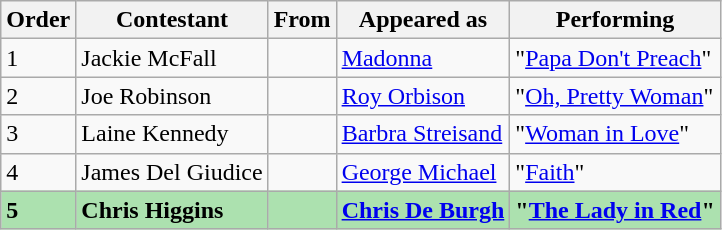<table class="wikitable">
<tr>
<th>Order</th>
<th>Contestant</th>
<th>From</th>
<th>Appeared as</th>
<th>Performing</th>
</tr>
<tr>
<td>1</td>
<td>Jackie McFall</td>
<td></td>
<td><a href='#'>Madonna</a></td>
<td>"<a href='#'>Papa Don't Preach</a>"</td>
</tr>
<tr>
<td>2</td>
<td>Joe Robinson</td>
<td></td>
<td><a href='#'>Roy Orbison</a></td>
<td>"<a href='#'>Oh, Pretty Woman</a>"</td>
</tr>
<tr>
<td>3</td>
<td>Laine Kennedy</td>
<td></td>
<td><a href='#'>Barbra Streisand</a></td>
<td>"<a href='#'>Woman in Love</a>"</td>
</tr>
<tr>
<td>4</td>
<td>James Del Giudice</td>
<td></td>
<td><a href='#'>George Michael</a></td>
<td>"<a href='#'>Faith</a>"</td>
</tr>
<tr style="background:#ACE1AF;">
<td><strong>5</strong></td>
<td><strong>Chris Higgins</strong></td>
<td></td>
<td><strong><a href='#'>Chris De Burgh</a></strong></td>
<td><strong>"<a href='#'>The Lady in Red</a>"</strong></td>
</tr>
</table>
